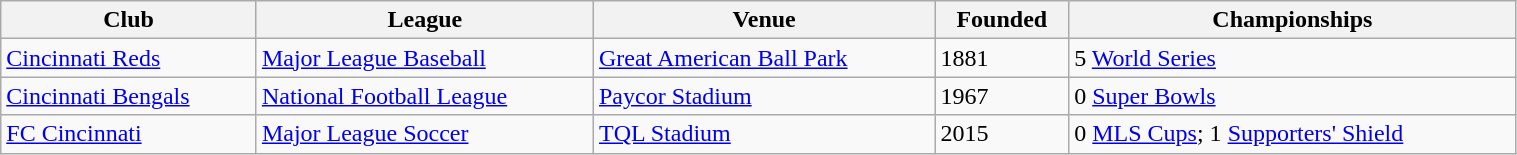<table class="wikitable sortable" width="80%">
<tr>
<th>Club</th>
<th>League</th>
<th>Venue</th>
<th>Founded</th>
<th>Championships</th>
</tr>
<tr>
<td><a href='#'>Cincinnati Reds</a></td>
<td><a href='#'>Major League Baseball</a></td>
<td><a href='#'>Great American Ball Park</a></td>
<td>1881</td>
<td>5 <a href='#'>World Series</a></td>
</tr>
<tr>
<td><a href='#'>Cincinnati Bengals</a></td>
<td><a href='#'>National Football League</a></td>
<td><a href='#'>Paycor Stadium</a></td>
<td>1967</td>
<td>0 <a href='#'>Super Bowls</a></td>
</tr>
<tr>
<td><a href='#'>FC Cincinnati</a></td>
<td><a href='#'>Major League Soccer</a></td>
<td><a href='#'>TQL Stadium</a></td>
<td>2015</td>
<td>0 <a href='#'>MLS Cups</a>; 1 <a href='#'>Supporters' Shield</a></td>
</tr>
</table>
